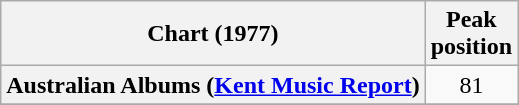<table class="wikitable sortable plainrowheaders" style="text-align:center;">
<tr>
<th scope="col">Chart (1977)</th>
<th scope="col">Peak<br>position</th>
</tr>
<tr>
<th scope="row">Australian Albums (<a href='#'>Kent Music Report</a>)</th>
<td>81</td>
</tr>
<tr>
</tr>
<tr>
</tr>
<tr>
</tr>
</table>
